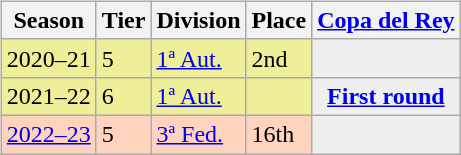<table>
<tr>
<td valign="top" width=0%><br><table class="wikitable">
<tr style="background:#f0f6fa;">
<th>Season</th>
<th>Tier</th>
<th>Division</th>
<th>Place</th>
<th><a href='#'>Copa del Rey</a></th>
</tr>
<tr>
<td style="background:#EFEF99;">2020–21</td>
<td style="background:#EFEF99;">5</td>
<td style="background:#EFEF99;"><a href='#'>1ª Aut.</a></td>
<td style="background:#EFEF99;">2nd</td>
<th style="background:#efefef;"></th>
</tr>
<tr>
<td style="background:#EFEF99;">2021–22</td>
<td style="background:#EFEF99;">6</td>
<td style="background:#EFEF99;"><a href='#'>1ª Aut.</a></td>
<td style="background:#EFEF99;"></td>
<th style="background:#efefef;"><a href='#'>First round</a></th>
</tr>
<tr>
<td style="background:#FFD3BD;"><a href='#'>2022–23</a></td>
<td style="background:#FFD3BD;">5</td>
<td style="background:#FFD3BD;"><a href='#'>3ª Fed.</a></td>
<td style="background:#FFD3BD;">16th</td>
<th style="background:#efefef;"></th>
</tr>
</table>
</td>
</tr>
</table>
